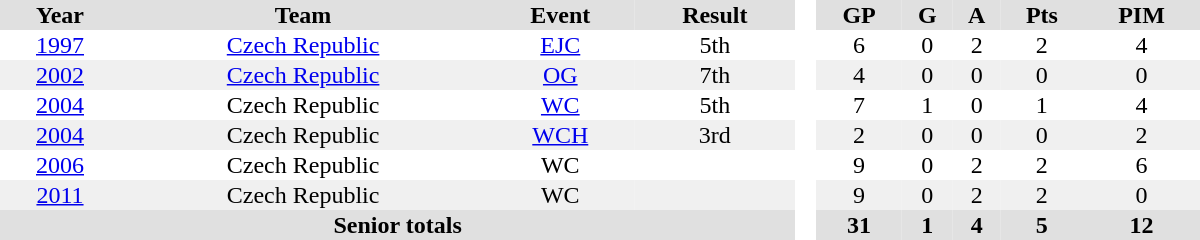<table border="0" cellpadding="1" cellspacing="0" style="text-align:center; width:50em">
<tr ALIGN="center" bgcolor="#e0e0e0">
<th>Year</th>
<th>Team</th>
<th>Event</th>
<th>Result</th>
<th rowspan="99" bgcolor="#ffffff"> </th>
<th>GP</th>
<th>G</th>
<th>A</th>
<th>Pts</th>
<th>PIM</th>
</tr>
<tr>
<td><a href='#'>1997</a></td>
<td><a href='#'>Czech Republic</a></td>
<td><a href='#'>EJC</a></td>
<td>5th</td>
<td>6</td>
<td>0</td>
<td>2</td>
<td>2</td>
<td>4</td>
</tr>
<tr bgcolor="#f0f0f0">
<td><a href='#'>2002</a></td>
<td><a href='#'>Czech Republic</a></td>
<td><a href='#'>OG</a></td>
<td>7th</td>
<td>4</td>
<td>0</td>
<td>0</td>
<td>0</td>
<td>0</td>
</tr>
<tr>
<td><a href='#'>2004</a></td>
<td>Czech Republic</td>
<td><a href='#'>WC</a></td>
<td>5th</td>
<td>7</td>
<td>1</td>
<td>0</td>
<td>1</td>
<td>4</td>
</tr>
<tr bgcolor="#f0f0f0">
<td><a href='#'>2004</a></td>
<td>Czech Republic</td>
<td><a href='#'>WCH</a></td>
<td>3rd</td>
<td>2</td>
<td>0</td>
<td>0</td>
<td>0</td>
<td>2</td>
</tr>
<tr>
<td><a href='#'>2006</a></td>
<td>Czech Republic</td>
<td>WC</td>
<td></td>
<td>9</td>
<td>0</td>
<td>2</td>
<td>2</td>
<td>6</td>
</tr>
<tr bgcolor="#f0f0f0">
<td><a href='#'>2011</a></td>
<td>Czech Republic</td>
<td>WC</td>
<td></td>
<td>9</td>
<td>0</td>
<td>2</td>
<td>2</td>
<td>0</td>
</tr>
<tr bgcolor="#e0e0e0">
<th colspan="4">Senior totals</th>
<th>31</th>
<th>1</th>
<th>4</th>
<th>5</th>
<th>12</th>
</tr>
</table>
